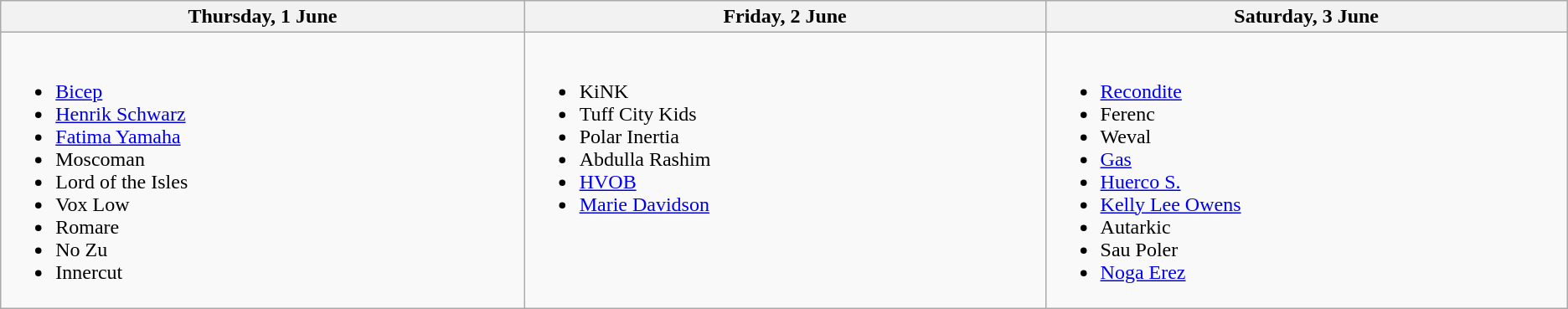<table class="wikitable">
<tr>
<th width="500">Thursday, 1 June</th>
<th width="500">Friday, 2 June</th>
<th width="500">Saturday, 3 June</th>
</tr>
<tr valign="top">
<td><br><ul><li><a href='#'>Bicep</a></li><li><a href='#'>Henrik Schwarz</a></li><li><a href='#'>Fatima Yamaha</a></li><li>Moscoman</li><li>Lord of the Isles</li><li>Vox Low</li><li>Romare</li><li>No Zu</li><li>Innercut</li></ul></td>
<td><br><ul><li>KiNK</li><li>Tuff City Kids</li><li>Polar Inertia</li><li>Abdulla Rashim</li><li><a href='#'>HVOB</a></li><li><a href='#'>Marie Davidson</a></li></ul></td>
<td><br><ul><li><a href='#'>Recondite</a></li><li>Ferenc</li><li>Weval</li><li><a href='#'>Gas</a></li><li><a href='#'>Huerco S.</a></li><li><a href='#'>Kelly Lee Owens</a></li><li>Autarkic</li><li>Sau Poler</li><li><a href='#'>Noga Erez</a></li></ul></td>
</tr>
</table>
